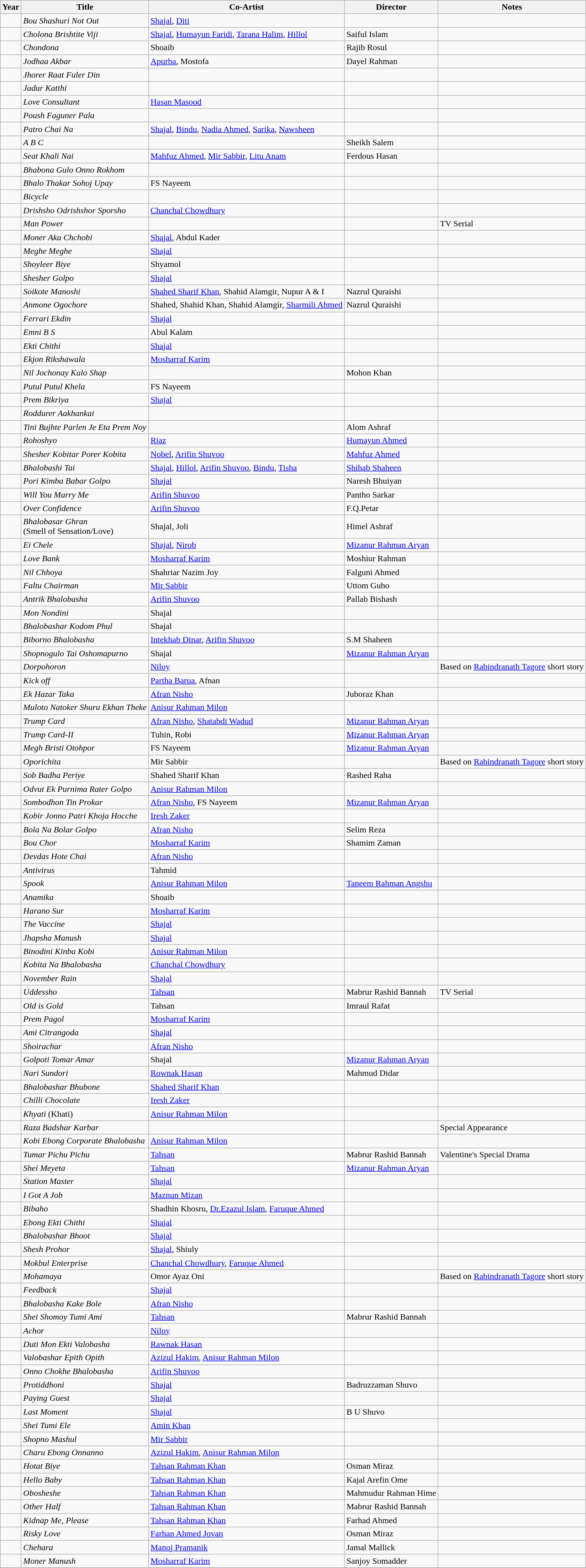<table class="wikitable sortable">
<tr>
<th>Year</th>
<th>Title</th>
<th>Co-Artist</th>
<th>Director</th>
<th class="unsortable">Notes</th>
</tr>
<tr>
<td></td>
<td><em>Bou Shashuri Not Out</em></td>
<td><a href='#'>Shajal</a>, <a href='#'>Diti</a></td>
<td></td>
<td></td>
</tr>
<tr>
<td></td>
<td><em>Cholona Brishtite Viji</em></td>
<td><a href='#'>Shajal</a>, <a href='#'>Humayun Faridi</a>, <a href='#'>Tarana Halim</a>, <a href='#'>Hillol</a></td>
<td>Saiful Islam</td>
<td></td>
</tr>
<tr>
<td></td>
<td><em>Chondona</em></td>
<td>Shoaib</td>
<td>Rajib Rosul</td>
<td></td>
</tr>
<tr>
<td></td>
<td><em>Jodhaa Akbar</em></td>
<td><a href='#'>Apurba</a>, Mostofa</td>
<td>Dayel Rahman</td>
<td></td>
</tr>
<tr>
<td></td>
<td><em>Jhorer Raat Fuler Din</em></td>
<td></td>
<td></td>
<td></td>
</tr>
<tr>
<td></td>
<td><em>Jadur Katthi</em></td>
<td></td>
<td></td>
<td></td>
</tr>
<tr>
<td></td>
<td><em>Love Consultant</em></td>
<td><a href='#'>Hasan Masood</a></td>
<td></td>
<td></td>
</tr>
<tr>
<td></td>
<td><em>Poush Faguner Pala</em></td>
<td></td>
<td></td>
<td></td>
</tr>
<tr>
<td></td>
<td><em>Patro Chai Na</em></td>
<td><a href='#'>Shajal</a>, <a href='#'>Bindu</a>, <a href='#'>Nadia Ahmed</a>, <a href='#'>Sarika</a>, <a href='#'>Nawsheen</a></td>
<td></td>
<td></td>
</tr>
<tr>
<td></td>
<td><em>A B C</em></td>
<td></td>
<td>Sheikh Salem</td>
<td></td>
</tr>
<tr>
<td></td>
<td><em>Seat Khali Nai</em></td>
<td><a href='#'>Mahfuz Ahmed</a>, <a href='#'>Mir Sabbir</a>, <a href='#'>Litu Anam</a></td>
<td>Ferdous Hasan</td>
<td></td>
</tr>
<tr>
<td></td>
<td><em>Bhabona Gulo Onno Rokhom</em></td>
<td></td>
<td></td>
<td></td>
</tr>
<tr>
<td></td>
<td><em>Bhalo Thakar Sohoj Upay</em></td>
<td>FS Nayeem</td>
<td></td>
<td></td>
</tr>
<tr>
<td></td>
<td><em>Bicycle</em></td>
<td></td>
<td></td>
<td></td>
</tr>
<tr>
<td></td>
<td><em>Drishsho Odrishshor Sporsho</em></td>
<td><a href='#'>Chanchal Chowdhury</a></td>
<td></td>
<td></td>
</tr>
<tr>
<td></td>
<td><em>Man Power</em></td>
<td></td>
<td></td>
<td>TV Serial</td>
</tr>
<tr>
<td></td>
<td><em>Moner Aka Chchobi</em></td>
<td><a href='#'>Shajal</a>, Abdul Kader</td>
<td></td>
<td></td>
</tr>
<tr>
<td></td>
<td><em>Meghe Meghe</em></td>
<td><a href='#'>Shajal</a></td>
<td></td>
<td></td>
</tr>
<tr>
<td></td>
<td><em>Shoyleer Biye</em></td>
<td>Shyamol</td>
<td></td>
<td></td>
</tr>
<tr>
<td></td>
<td><em>Shesher Golpo</em></td>
<td><a href='#'>Shajal</a></td>
<td></td>
<td></td>
</tr>
<tr>
<td></td>
<td><em>Soikote Manoshi</em></td>
<td><a href='#'>Shahed Sharif Khan</a>, Shahid Alamgir, Nupur A & I</td>
<td>Nazrul Quraishi</td>
<td></td>
</tr>
<tr>
<td></td>
<td><em>Anmone Ogochore</em></td>
<td>Shahed, Shahid Khan, Shahid Alamgir, <a href='#'>Sharmili Ahmed</a></td>
<td>Nazrul Quraishi</td>
<td></td>
</tr>
<tr>
<td></td>
<td><em>Ferrari Ekdin</em></td>
<td><a href='#'>Shajal</a></td>
<td></td>
<td></td>
</tr>
<tr>
<td></td>
<td><em>Emni B S</em></td>
<td>Abul Kalam</td>
<td></td>
<td></td>
</tr>
<tr>
<td></td>
<td><em>Ekti Chithi</em></td>
<td><a href='#'>Shajal</a></td>
<td></td>
<td></td>
</tr>
<tr>
<td></td>
<td><em>Ekjon Rikshawala</em></td>
<td><a href='#'>Mosharraf Karim</a></td>
<td></td>
<td></td>
</tr>
<tr>
<td></td>
<td><em>Nil Jochonay Kalo Shap</em></td>
<td></td>
<td>Mohon Khan</td>
<td></td>
</tr>
<tr>
<td></td>
<td><em>Putul Putul Khela</em></td>
<td>FS Nayeem</td>
<td></td>
<td></td>
</tr>
<tr>
<td></td>
<td><em>Prem Bikriya</em></td>
<td><a href='#'>Shajal</a></td>
<td></td>
<td></td>
</tr>
<tr>
<td></td>
<td><em>Roddurer Aakhankai</em></td>
<td></td>
<td></td>
<td></td>
</tr>
<tr>
<td></td>
<td><em>Tini Bujhte Parlen Je Eta Prem Noy</em></td>
<td></td>
<td>Alom Ashraf</td>
<td></td>
</tr>
<tr>
<td></td>
<td><em>Rohoshyo</em></td>
<td><a href='#'>Riaz</a></td>
<td><a href='#'>Humayun Ahmed</a></td>
<td></td>
</tr>
<tr>
<td></td>
<td><em>Shesher Kobitar Porer Kobita</em></td>
<td><a href='#'>Nobel</a>, <a href='#'>Arifin Shuvoo</a></td>
<td><a href='#'>Mahfuz Ahmed</a></td>
<td></td>
</tr>
<tr>
<td></td>
<td><em>Bhalobashi Tai</em></td>
<td><a href='#'>Shajal</a>, <a href='#'>Hillol</a>, <a href='#'>Arifin Shuvoo</a>, <a href='#'>Bindu</a>, <a href='#'>Tisha</a></td>
<td><a href='#'>Shihab Shaheen</a></td>
<td></td>
</tr>
<tr>
<td></td>
<td><em>Pori Kimba Babar Golpo</em></td>
<td><a href='#'>Shajal</a></td>
<td>Naresh Bhuiyan</td>
<td></td>
</tr>
<tr>
<td></td>
<td><em>Will You Marry Me</em></td>
<td><a href='#'>Arifin Shuvoo</a></td>
<td>Pantho Sarkar</td>
<td></td>
</tr>
<tr>
<td></td>
<td><em>Over Confidence</em></td>
<td><a href='#'>Arifin Shuvoo</a></td>
<td>F.Q.Petar</td>
<td></td>
</tr>
<tr>
<td></td>
<td><em>Bhalobasar Ghran</em><br>(Smell of Sensation/Love)</td>
<td>Shajal, Joli</td>
<td>Himel Ashraf</td>
<td></td>
</tr>
<tr>
<td></td>
<td><em>Ei Chele</em></td>
<td><a href='#'>Shajal</a>, <a href='#'>Nirob</a></td>
<td><a href='#'>Mizanur Rahman Aryan</a></td>
<td></td>
</tr>
<tr>
<td></td>
<td><em>Love Bank</em></td>
<td><a href='#'>Mosharraf Karim</a></td>
<td>Moshiur Rahman</td>
<td></td>
</tr>
<tr>
<td></td>
<td><em>Nil Chhoya</em></td>
<td>Shahriar Nazim Joy</td>
<td>Falguni Ahmed</td>
<td></td>
</tr>
<tr>
<td></td>
<td><em>Faltu Chairman</em></td>
<td><a href='#'>Mir Sabbir</a></td>
<td>Uttom Guho</td>
<td></td>
</tr>
<tr>
<td></td>
<td><em>Antrik Bhalobasha</em></td>
<td><a href='#'>Arifin Shuvoo</a></td>
<td>Pallab Bishash</td>
<td></td>
</tr>
<tr>
<td></td>
<td><em>Mon Nondini</em></td>
<td>Shajal</td>
<td></td>
<td></td>
</tr>
<tr>
<td></td>
<td><em>Bhalobashar Kodom Phul</em></td>
<td>Shajal</td>
<td></td>
<td></td>
</tr>
<tr>
<td></td>
<td><em>Biborno Bhalobasha</em></td>
<td><a href='#'>Intekhab Dinar</a>, <a href='#'>Arifin Shuvoo</a></td>
<td>S.M Shaheen</td>
<td></td>
</tr>
<tr>
<td></td>
<td><em>Shopnogulo Tai Oshomapurno</em></td>
<td>Shajal</td>
<td><a href='#'>Mizanur Rahman Aryan</a></td>
<td></td>
</tr>
<tr>
<td></td>
<td><em>Dorpohoron</em></td>
<td><a href='#'>Niloy</a></td>
<td></td>
<td>Based on <a href='#'>Rabindranath Tagore</a> short story</td>
</tr>
<tr>
<td></td>
<td><em>Kick off</em></td>
<td><a href='#'>Partha Barua</a>, Afnan</td>
<td></td>
<td></td>
</tr>
<tr>
<td></td>
<td><em>Ek Hazar Taka</em></td>
<td><a href='#'>Afran Nisho</a></td>
<td>Juboraz Khan</td>
<td></td>
</tr>
<tr>
<td></td>
<td><em>Muloto Natoker Shuru Ekhan Theke</em></td>
<td><a href='#'>Anisur Rahman Milon</a></td>
<td></td>
<td></td>
</tr>
<tr>
<td></td>
<td><em>Trump Card</em></td>
<td><a href='#'>Afran Nisho</a>, <a href='#'>Shatabdi Wadud</a></td>
<td><a href='#'>Mizanur Rahman Aryan</a></td>
<td></td>
</tr>
<tr>
<td></td>
<td><em>Trump Card-II</em></td>
<td>Tuhin, Robi</td>
<td><a href='#'>Mizanur Rahman Aryan</a></td>
<td></td>
</tr>
<tr>
<td></td>
<td><em>Megh Bristi Otohpor</em></td>
<td>FS Nayeem</td>
<td><a href='#'>Mizanur Rahman Aryan</a></td>
<td></td>
</tr>
<tr>
<td></td>
<td><em>Oporichita</em></td>
<td>Mir Sabbir</td>
<td></td>
<td>Based on <a href='#'>Rabindranath Tagore</a> short story</td>
</tr>
<tr>
<td></td>
<td><em>Sob Badha Periye</em></td>
<td>Shahed Sharif Khan</td>
<td>Rashed Raha</td>
<td></td>
</tr>
<tr>
<td></td>
<td><em>Odvut Ek Purnima Rater Golpo</em></td>
<td><a href='#'>Anisur Rahman Milon</a></td>
<td></td>
<td></td>
</tr>
<tr>
<td></td>
<td><em>Sombodhon Tin Prokar</em></td>
<td><a href='#'>Afran Nisho</a>, FS Nayeem</td>
<td><a href='#'>Mizanur Rahman Aryan</a></td>
<td></td>
</tr>
<tr>
<td></td>
<td><em>Kobir Jonno Patri Khoja Hocche</em></td>
<td><a href='#'>Iresh Zaker</a></td>
<td></td>
<td></td>
</tr>
<tr>
<td></td>
<td><em>Bola Na Bolar Golpo</em></td>
<td><a href='#'>Afran Nisho</a></td>
<td>Selim Reza</td>
<td></td>
</tr>
<tr>
<td></td>
<td><em>Bou Chor</em></td>
<td><a href='#'>Mosharraf Karim</a></td>
<td>Shamim Zaman</td>
<td></td>
</tr>
<tr>
<td></td>
<td><em>Devdas Hote Chai</em></td>
<td><a href='#'>Afran Nisho</a></td>
<td></td>
<td></td>
</tr>
<tr>
<td></td>
<td><em>Antivirus</em></td>
<td>Tahmid</td>
<td></td>
<td></td>
</tr>
<tr>
<td></td>
<td><em>Spook</em></td>
<td><a href='#'>Anisur Rahman Milon</a></td>
<td><a href='#'>Taneem Rahman Angshu</a></td>
<td></td>
</tr>
<tr>
<td></td>
<td><em>Anamika</em></td>
<td>Shoaib</td>
<td></td>
<td></td>
</tr>
<tr>
<td></td>
<td><em>Harano Sur</em></td>
<td><a href='#'>Mosharraf Karim</a></td>
<td></td>
<td></td>
</tr>
<tr>
<td></td>
<td><em>The Vaccine</em></td>
<td><a href='#'>Shajal</a></td>
<td></td>
<td></td>
</tr>
<tr>
<td></td>
<td><em>Jhapsha Manush</em></td>
<td><a href='#'>Shajal</a></td>
<td></td>
<td></td>
</tr>
<tr>
<td></td>
<td><em>Binodini Kinba Kobi</em></td>
<td><a href='#'>Anisur Rahman Milon</a></td>
<td></td>
<td></td>
</tr>
<tr>
<td></td>
<td><em>Kobita Na Bhalobasha</em></td>
<td><a href='#'>Chanchal Chowdhury</a></td>
<td></td>
<td></td>
</tr>
<tr>
<td></td>
<td><em>November Rain</em></td>
<td><a href='#'>Shajal</a></td>
<td></td>
<td></td>
</tr>
<tr>
<td></td>
<td><em>Uddessho</em></td>
<td><a href='#'>Tahsan</a></td>
<td>Mabrur Rashid Bannah</td>
<td>TV Serial</td>
</tr>
<tr>
<td></td>
<td><em>Old is Gold</em></td>
<td Tahsan Rahman Khan>Tahsan</td>
<td>Imraul Rafat</td>
<td></td>
</tr>
<tr>
<td></td>
<td><em>Prem Pagol</em></td>
<td><a href='#'>Mosharraf Karim</a></td>
<td></td>
<td></td>
</tr>
<tr>
<td></td>
<td><em>Ami Citrangoda</em></td>
<td><a href='#'>Shajal</a></td>
<td></td>
<td></td>
</tr>
<tr>
<td></td>
<td><em>Shoirachar</em></td>
<td><a href='#'>Afran Nisho</a></td>
<td></td>
<td></td>
</tr>
<tr>
<td></td>
<td><em>Golpoti Tomar Amar</em></td>
<td>Shajal</td>
<td><a href='#'>Mizanur Rahman Aryan</a></td>
<td></td>
</tr>
<tr>
<td></td>
<td><em>Nari Sundori</em></td>
<td><a href='#'>Rownak Hasan</a></td>
<td>Mahmud Didar</td>
<td></td>
</tr>
<tr>
<td></td>
<td><em>Bhalobashar Bhubone</em></td>
<td><a href='#'>Shahed Sharif Khan</a></td>
<td></td>
<td></td>
</tr>
<tr>
<td></td>
<td><em>Chilli Chocolate</em></td>
<td><a href='#'>Iresh Zaker</a></td>
<td></td>
<td></td>
</tr>
<tr>
<td></td>
<td><em>Khyati</em> (Khati)</td>
<td><a href='#'>Anisur Rahman Milon</a></td>
<td></td>
<td></td>
</tr>
<tr>
<td></td>
<td><em>Raza Badshar Karbar</em></td>
<td></td>
<td></td>
<td>Special Appearance</td>
</tr>
<tr>
<td></td>
<td><em>Kobi Ebong Corporate Bhalobasha</em></td>
<td><a href='#'>Anisur Rahman Milon</a></td>
<td></td>
<td></td>
</tr>
<tr>
<td></td>
<td><em>Tumar Pichu Pichu</em></td>
<td><a href='#'>Tahsan</a></td>
<td>Mabrur Rashid Bannah</td>
<td>Valentine's Special Drama</td>
</tr>
<tr>
<td></td>
<td><em>Shei Meyeta</em></td>
<td><a href='#'>Tahsan</a></td>
<td><a href='#'>Mizanur Rahman Aryan</a></td>
<td></td>
</tr>
<tr>
<td></td>
<td><em>Station Master</em></td>
<td><a href='#'>Shajal</a></td>
<td></td>
<td></td>
</tr>
<tr>
<td></td>
<td><em>I Got A Job</em></td>
<td><a href='#'>Maznun Mizan</a></td>
<td></td>
<td></td>
</tr>
<tr>
<td></td>
<td><em>Bibaho</em></td>
<td>Shadhin Khosru, <a href='#'>Dr.Ezazul Islam</a>, <a href='#'>Faruque Ahmed</a></td>
<td></td>
<td></td>
</tr>
<tr>
<td></td>
<td><em>Ebong Ekti Chithi</em></td>
<td><a href='#'>Shajal</a></td>
<td></td>
<td></td>
</tr>
<tr>
<td></td>
<td><em>Bhalobashar Bhoot</em></td>
<td><a href='#'>Shajal</a></td>
<td></td>
<td></td>
</tr>
<tr>
<td></td>
<td><em>Shesh Prohor</em></td>
<td><a href='#'>Shajal</a>, Shiuly</td>
<td></td>
<td></td>
</tr>
<tr>
<td></td>
<td><em>Mokbul Enterprise</em></td>
<td><a href='#'>Chanchal Chowdhury</a>, <a href='#'>Faruque Ahmed</a></td>
<td></td>
<td></td>
</tr>
<tr>
<td></td>
<td><em>Mohamaya</em></td>
<td>Omor Ayaz Oni</td>
<td></td>
<td>Based on <a href='#'>Rabindranath Tagore</a> short story</td>
</tr>
<tr>
<td></td>
<td><em>Feedback</em></td>
<td><a href='#'>Shajal</a></td>
<td></td>
<td></td>
</tr>
<tr>
<td></td>
<td><em>Bhalobasha Kake Bole</em></td>
<td><a href='#'>Afran Nisho</a></td>
<td></td>
<td></td>
</tr>
<tr>
<td></td>
<td><em>Shei Shomoy Tumi Ami</em></td>
<td><a href='#'>Tahsan</a></td>
<td>Mabrur Rashid Bannah</td>
<td></td>
</tr>
<tr>
<td></td>
<td><em>Achor</em></td>
<td><a href='#'>Niloy</a></td>
<td></td>
<td></td>
</tr>
<tr>
<td></td>
<td><em>Duti Mon Ekti Valobasha</em></td>
<td><a href='#'>Rawnak Hasan</a></td>
<td></td>
<td></td>
</tr>
<tr>
<td></td>
<td><em>Valobashar Epith Opith</em></td>
<td><a href='#'>Azizul Hakim</a>, <a href='#'>Anisur Rahman Milon</a></td>
<td></td>
<td></td>
</tr>
<tr>
<td></td>
<td><em>Onno Chokhe Bhalobasha</em></td>
<td><a href='#'>Arifin Shuvoo</a></td>
<td></td>
<td></td>
</tr>
<tr>
<td></td>
<td><em>Protiddhoni </em></td>
<td><a href='#'>Shajal</a></td>
<td>Badruzzaman Shuvo</td>
<td></td>
</tr>
<tr>
<td></td>
<td><em>Paying Guest</em></td>
<td><a href='#'>Shajal</a></td>
<td></td>
<td></td>
</tr>
<tr>
<td></td>
<td><em>Last Moment </em></td>
<td><a href='#'>Shajal</a></td>
<td>B U Shuvo</td>
<td></td>
</tr>
<tr>
<td></td>
<td><em>Shei Tumi Ele</em></td>
<td><a href='#'>Amin Khan</a></td>
<td></td>
<td></td>
</tr>
<tr>
<td></td>
<td><em>Shopno Mashul</em></td>
<td><a href='#'>Mir Sabbir</a></td>
<td></td>
<td></td>
</tr>
<tr>
<td></td>
<td><em>Charu Ebong Onnanno</em></td>
<td><a href='#'>Azizul Hakim</a>, <a href='#'>Anisur Rahman Milon</a></td>
<td></td>
<td></td>
</tr>
<tr>
<td></td>
<td><em>Hotat Biye</em></td>
<td><a href='#'>Tahsan Rahman Khan</a></td>
<td>Osman Miraz</td>
<td></td>
</tr>
<tr>
<td></td>
<td><em>Hello Baby</em></td>
<td><a href='#'>Tahsan Rahman Khan</a></td>
<td>Kajal Arefin Ome</td>
<td></td>
</tr>
<tr>
<td></td>
<td><em>Obosheshe</em></td>
<td><a href='#'>Tahsan Rahman Khan</a></td>
<td>Mahmudur Rahman Hime</td>
<td></td>
</tr>
<tr>
<td></td>
<td><em>Other Half</em></td>
<td><a href='#'>Tahsan Rahman Khan</a></td>
<td>Mabrur Rashid Bannah</td>
<td></td>
</tr>
<tr>
<td></td>
<td><em>Kidnap Me, Please</em></td>
<td><a href='#'>Tahsan Rahman Khan</a></td>
<td>Farhad Ahmed</td>
<td></td>
</tr>
<tr>
<td></td>
<td><em>Risky Love</em></td>
<td><a href='#'>Farhan Ahmed Jovan</a></td>
<td>Osman Miraz</td>
<td></td>
</tr>
<tr>
<td></td>
<td><em>Chehara</em></td>
<td><a href='#'>Manoj Pramanik</a></td>
<td>Jamal Mallick</td>
<td></td>
</tr>
<tr>
<td></td>
<td><em>Moner Manush</em></td>
<td><a href='#'>Mosharraf Karim</a></td>
<td>Sanjoy Somadder</td>
<td></td>
</tr>
<tr>
</tr>
</table>
